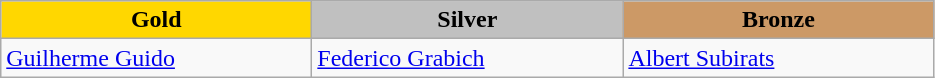<table class="wikitable" style="text-align:left">
<tr align="center">
<td width=200 bgcolor=gold><strong>Gold</strong></td>
<td width=200 bgcolor=silver><strong>Silver</strong></td>
<td width=200 bgcolor=CC9966><strong>Bronze</strong></td>
</tr>
<tr>
<td><a href='#'>Guilherme Guido</a><br><em></em></td>
<td><a href='#'>Federico Grabich</a><br><em></em></td>
<td><a href='#'>Albert Subirats</a><br><em></em></td>
</tr>
</table>
